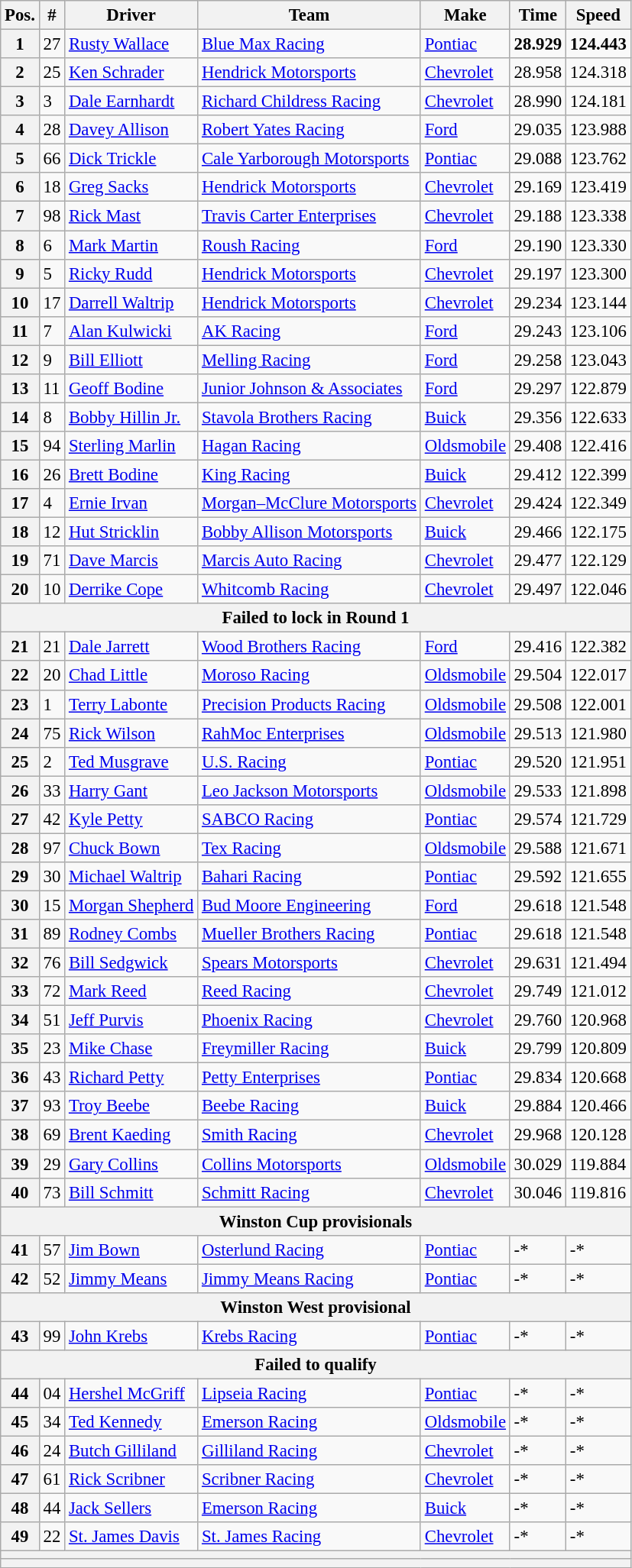<table class="wikitable" style="font-size:95%">
<tr>
<th>Pos.</th>
<th>#</th>
<th>Driver</th>
<th>Team</th>
<th>Make</th>
<th>Time</th>
<th>Speed</th>
</tr>
<tr>
<th>1</th>
<td>27</td>
<td><a href='#'>Rusty Wallace</a></td>
<td><a href='#'>Blue Max Racing</a></td>
<td><a href='#'>Pontiac</a></td>
<td><strong>28.929</strong></td>
<td><strong>124.443</strong></td>
</tr>
<tr>
<th>2</th>
<td>25</td>
<td><a href='#'>Ken Schrader</a></td>
<td><a href='#'>Hendrick Motorsports</a></td>
<td><a href='#'>Chevrolet</a></td>
<td>28.958</td>
<td>124.318</td>
</tr>
<tr>
<th>3</th>
<td>3</td>
<td><a href='#'>Dale Earnhardt</a></td>
<td><a href='#'>Richard Childress Racing</a></td>
<td><a href='#'>Chevrolet</a></td>
<td>28.990</td>
<td>124.181</td>
</tr>
<tr>
<th>4</th>
<td>28</td>
<td><a href='#'>Davey Allison</a></td>
<td><a href='#'>Robert Yates Racing</a></td>
<td><a href='#'>Ford</a></td>
<td>29.035</td>
<td>123.988</td>
</tr>
<tr>
<th>5</th>
<td>66</td>
<td><a href='#'>Dick Trickle</a></td>
<td><a href='#'>Cale Yarborough Motorsports</a></td>
<td><a href='#'>Pontiac</a></td>
<td>29.088</td>
<td>123.762</td>
</tr>
<tr>
<th>6</th>
<td>18</td>
<td><a href='#'>Greg Sacks</a></td>
<td><a href='#'>Hendrick Motorsports</a></td>
<td><a href='#'>Chevrolet</a></td>
<td>29.169</td>
<td>123.419</td>
</tr>
<tr>
<th>7</th>
<td>98</td>
<td><a href='#'>Rick Mast</a></td>
<td><a href='#'>Travis Carter Enterprises</a></td>
<td><a href='#'>Chevrolet</a></td>
<td>29.188</td>
<td>123.338</td>
</tr>
<tr>
<th>8</th>
<td>6</td>
<td><a href='#'>Mark Martin</a></td>
<td><a href='#'>Roush Racing</a></td>
<td><a href='#'>Ford</a></td>
<td>29.190</td>
<td>123.330</td>
</tr>
<tr>
<th>9</th>
<td>5</td>
<td><a href='#'>Ricky Rudd</a></td>
<td><a href='#'>Hendrick Motorsports</a></td>
<td><a href='#'>Chevrolet</a></td>
<td>29.197</td>
<td>123.300</td>
</tr>
<tr>
<th>10</th>
<td>17</td>
<td><a href='#'>Darrell Waltrip</a></td>
<td><a href='#'>Hendrick Motorsports</a></td>
<td><a href='#'>Chevrolet</a></td>
<td>29.234</td>
<td>123.144</td>
</tr>
<tr>
<th>11</th>
<td>7</td>
<td><a href='#'>Alan Kulwicki</a></td>
<td><a href='#'>AK Racing</a></td>
<td><a href='#'>Ford</a></td>
<td>29.243</td>
<td>123.106</td>
</tr>
<tr>
<th>12</th>
<td>9</td>
<td><a href='#'>Bill Elliott</a></td>
<td><a href='#'>Melling Racing</a></td>
<td><a href='#'>Ford</a></td>
<td>29.258</td>
<td>123.043</td>
</tr>
<tr>
<th>13</th>
<td>11</td>
<td><a href='#'>Geoff Bodine</a></td>
<td><a href='#'>Junior Johnson & Associates</a></td>
<td><a href='#'>Ford</a></td>
<td>29.297</td>
<td>122.879</td>
</tr>
<tr>
<th>14</th>
<td>8</td>
<td><a href='#'>Bobby Hillin Jr.</a></td>
<td><a href='#'>Stavola Brothers Racing</a></td>
<td><a href='#'>Buick</a></td>
<td>29.356</td>
<td>122.633</td>
</tr>
<tr>
<th>15</th>
<td>94</td>
<td><a href='#'>Sterling Marlin</a></td>
<td><a href='#'>Hagan Racing</a></td>
<td><a href='#'>Oldsmobile</a></td>
<td>29.408</td>
<td>122.416</td>
</tr>
<tr>
<th>16</th>
<td>26</td>
<td><a href='#'>Brett Bodine</a></td>
<td><a href='#'>King Racing</a></td>
<td><a href='#'>Buick</a></td>
<td>29.412</td>
<td>122.399</td>
</tr>
<tr>
<th>17</th>
<td>4</td>
<td><a href='#'>Ernie Irvan</a></td>
<td><a href='#'>Morgan–McClure Motorsports</a></td>
<td><a href='#'>Chevrolet</a></td>
<td>29.424</td>
<td>122.349</td>
</tr>
<tr>
<th>18</th>
<td>12</td>
<td><a href='#'>Hut Stricklin</a></td>
<td><a href='#'>Bobby Allison Motorsports</a></td>
<td><a href='#'>Buick</a></td>
<td>29.466</td>
<td>122.175</td>
</tr>
<tr>
<th>19</th>
<td>71</td>
<td><a href='#'>Dave Marcis</a></td>
<td><a href='#'>Marcis Auto Racing</a></td>
<td><a href='#'>Chevrolet</a></td>
<td>29.477</td>
<td>122.129</td>
</tr>
<tr>
<th>20</th>
<td>10</td>
<td><a href='#'>Derrike Cope</a></td>
<td><a href='#'>Whitcomb Racing</a></td>
<td><a href='#'>Chevrolet</a></td>
<td>29.497</td>
<td>122.046</td>
</tr>
<tr>
<th colspan="7">Failed to lock in Round 1</th>
</tr>
<tr>
<th>21</th>
<td>21</td>
<td><a href='#'>Dale Jarrett</a></td>
<td><a href='#'>Wood Brothers Racing</a></td>
<td><a href='#'>Ford</a></td>
<td>29.416</td>
<td>122.382</td>
</tr>
<tr>
<th>22</th>
<td>20</td>
<td><a href='#'>Chad Little</a></td>
<td><a href='#'>Moroso Racing</a></td>
<td><a href='#'>Oldsmobile</a></td>
<td>29.504</td>
<td>122.017</td>
</tr>
<tr>
<th>23</th>
<td>1</td>
<td><a href='#'>Terry Labonte</a></td>
<td><a href='#'>Precision Products Racing</a></td>
<td><a href='#'>Oldsmobile</a></td>
<td>29.508</td>
<td>122.001</td>
</tr>
<tr>
<th>24</th>
<td>75</td>
<td><a href='#'>Rick Wilson</a></td>
<td><a href='#'>RahMoc Enterprises</a></td>
<td><a href='#'>Oldsmobile</a></td>
<td>29.513</td>
<td>121.980</td>
</tr>
<tr>
<th>25</th>
<td>2</td>
<td><a href='#'>Ted Musgrave</a></td>
<td><a href='#'>U.S. Racing</a></td>
<td><a href='#'>Pontiac</a></td>
<td>29.520</td>
<td>121.951</td>
</tr>
<tr>
<th>26</th>
<td>33</td>
<td><a href='#'>Harry Gant</a></td>
<td><a href='#'>Leo Jackson Motorsports</a></td>
<td><a href='#'>Oldsmobile</a></td>
<td>29.533</td>
<td>121.898</td>
</tr>
<tr>
<th>27</th>
<td>42</td>
<td><a href='#'>Kyle Petty</a></td>
<td><a href='#'>SABCO Racing</a></td>
<td><a href='#'>Pontiac</a></td>
<td>29.574</td>
<td>121.729</td>
</tr>
<tr>
<th>28</th>
<td>97</td>
<td><a href='#'>Chuck Bown</a></td>
<td><a href='#'>Tex Racing</a></td>
<td><a href='#'>Oldsmobile</a></td>
<td>29.588</td>
<td>121.671</td>
</tr>
<tr>
<th>29</th>
<td>30</td>
<td><a href='#'>Michael Waltrip</a></td>
<td><a href='#'>Bahari Racing</a></td>
<td><a href='#'>Pontiac</a></td>
<td>29.592</td>
<td>121.655</td>
</tr>
<tr>
<th>30</th>
<td>15</td>
<td><a href='#'>Morgan Shepherd</a></td>
<td><a href='#'>Bud Moore Engineering</a></td>
<td><a href='#'>Ford</a></td>
<td>29.618</td>
<td>121.548</td>
</tr>
<tr>
<th>31</th>
<td>89</td>
<td><a href='#'>Rodney Combs</a></td>
<td><a href='#'>Mueller Brothers Racing</a></td>
<td><a href='#'>Pontiac</a></td>
<td>29.618</td>
<td>121.548</td>
</tr>
<tr>
<th>32</th>
<td>76</td>
<td><a href='#'>Bill Sedgwick</a></td>
<td><a href='#'>Spears Motorsports</a></td>
<td><a href='#'>Chevrolet</a></td>
<td>29.631</td>
<td>121.494</td>
</tr>
<tr>
<th>33</th>
<td>72</td>
<td><a href='#'>Mark Reed</a></td>
<td><a href='#'>Reed Racing</a></td>
<td><a href='#'>Chevrolet</a></td>
<td>29.749</td>
<td>121.012</td>
</tr>
<tr>
<th>34</th>
<td>51</td>
<td><a href='#'>Jeff Purvis</a></td>
<td><a href='#'>Phoenix Racing</a></td>
<td><a href='#'>Chevrolet</a></td>
<td>29.760</td>
<td>120.968</td>
</tr>
<tr>
<th>35</th>
<td>23</td>
<td><a href='#'>Mike Chase</a></td>
<td><a href='#'>Freymiller Racing</a></td>
<td><a href='#'>Buick</a></td>
<td>29.799</td>
<td>120.809</td>
</tr>
<tr>
<th>36</th>
<td>43</td>
<td><a href='#'>Richard Petty</a></td>
<td><a href='#'>Petty Enterprises</a></td>
<td><a href='#'>Pontiac</a></td>
<td>29.834</td>
<td>120.668</td>
</tr>
<tr>
<th>37</th>
<td>93</td>
<td><a href='#'>Troy Beebe</a></td>
<td><a href='#'>Beebe Racing</a></td>
<td><a href='#'>Buick</a></td>
<td>29.884</td>
<td>120.466</td>
</tr>
<tr>
<th>38</th>
<td>69</td>
<td><a href='#'>Brent Kaeding</a></td>
<td><a href='#'>Smith Racing</a></td>
<td><a href='#'>Chevrolet</a></td>
<td>29.968</td>
<td>120.128</td>
</tr>
<tr>
<th>39</th>
<td>29</td>
<td><a href='#'>Gary Collins</a></td>
<td><a href='#'>Collins Motorsports</a></td>
<td><a href='#'>Oldsmobile</a></td>
<td>30.029</td>
<td>119.884</td>
</tr>
<tr>
<th>40</th>
<td>73</td>
<td><a href='#'>Bill Schmitt</a></td>
<td><a href='#'>Schmitt Racing</a></td>
<td><a href='#'>Chevrolet</a></td>
<td>30.046</td>
<td>119.816</td>
</tr>
<tr>
<th colspan="7">Winston Cup provisionals</th>
</tr>
<tr>
<th>41</th>
<td>57</td>
<td><a href='#'>Jim Bown</a></td>
<td><a href='#'>Osterlund Racing</a></td>
<td><a href='#'>Pontiac</a></td>
<td>-*</td>
<td>-*</td>
</tr>
<tr>
<th>42</th>
<td>52</td>
<td><a href='#'>Jimmy Means</a></td>
<td><a href='#'>Jimmy Means Racing</a></td>
<td><a href='#'>Pontiac</a></td>
<td>-*</td>
<td>-*</td>
</tr>
<tr>
<th colspan="7">Winston West provisional</th>
</tr>
<tr>
<th>43</th>
<td>99</td>
<td><a href='#'>John Krebs</a></td>
<td><a href='#'>Krebs Racing</a></td>
<td><a href='#'>Pontiac</a></td>
<td>-*</td>
<td>-*</td>
</tr>
<tr>
<th colspan="7">Failed to qualify</th>
</tr>
<tr>
<th>44</th>
<td>04</td>
<td><a href='#'>Hershel McGriff</a></td>
<td><a href='#'>Lipseia Racing</a></td>
<td><a href='#'>Pontiac</a></td>
<td>-*</td>
<td>-*</td>
</tr>
<tr>
<th>45</th>
<td>34</td>
<td><a href='#'>Ted Kennedy</a></td>
<td><a href='#'>Emerson Racing</a></td>
<td><a href='#'>Oldsmobile</a></td>
<td>-*</td>
<td>-*</td>
</tr>
<tr>
<th>46</th>
<td>24</td>
<td><a href='#'>Butch Gilliland</a></td>
<td><a href='#'>Gilliland Racing</a></td>
<td><a href='#'>Chevrolet</a></td>
<td>-*</td>
<td>-*</td>
</tr>
<tr>
<th>47</th>
<td>61</td>
<td><a href='#'>Rick Scribner</a></td>
<td><a href='#'>Scribner Racing</a></td>
<td><a href='#'>Chevrolet</a></td>
<td>-*</td>
<td>-*</td>
</tr>
<tr>
<th>48</th>
<td>44</td>
<td><a href='#'>Jack Sellers</a></td>
<td><a href='#'>Emerson Racing</a></td>
<td><a href='#'>Buick</a></td>
<td>-*</td>
<td>-*</td>
</tr>
<tr>
<th>49</th>
<td>22</td>
<td><a href='#'>St. James Davis</a></td>
<td><a href='#'>St. James Racing</a></td>
<td><a href='#'>Chevrolet</a></td>
<td>-*</td>
<td>-*</td>
</tr>
<tr>
<th colspan="7"></th>
</tr>
<tr>
<th colspan="7"></th>
</tr>
</table>
